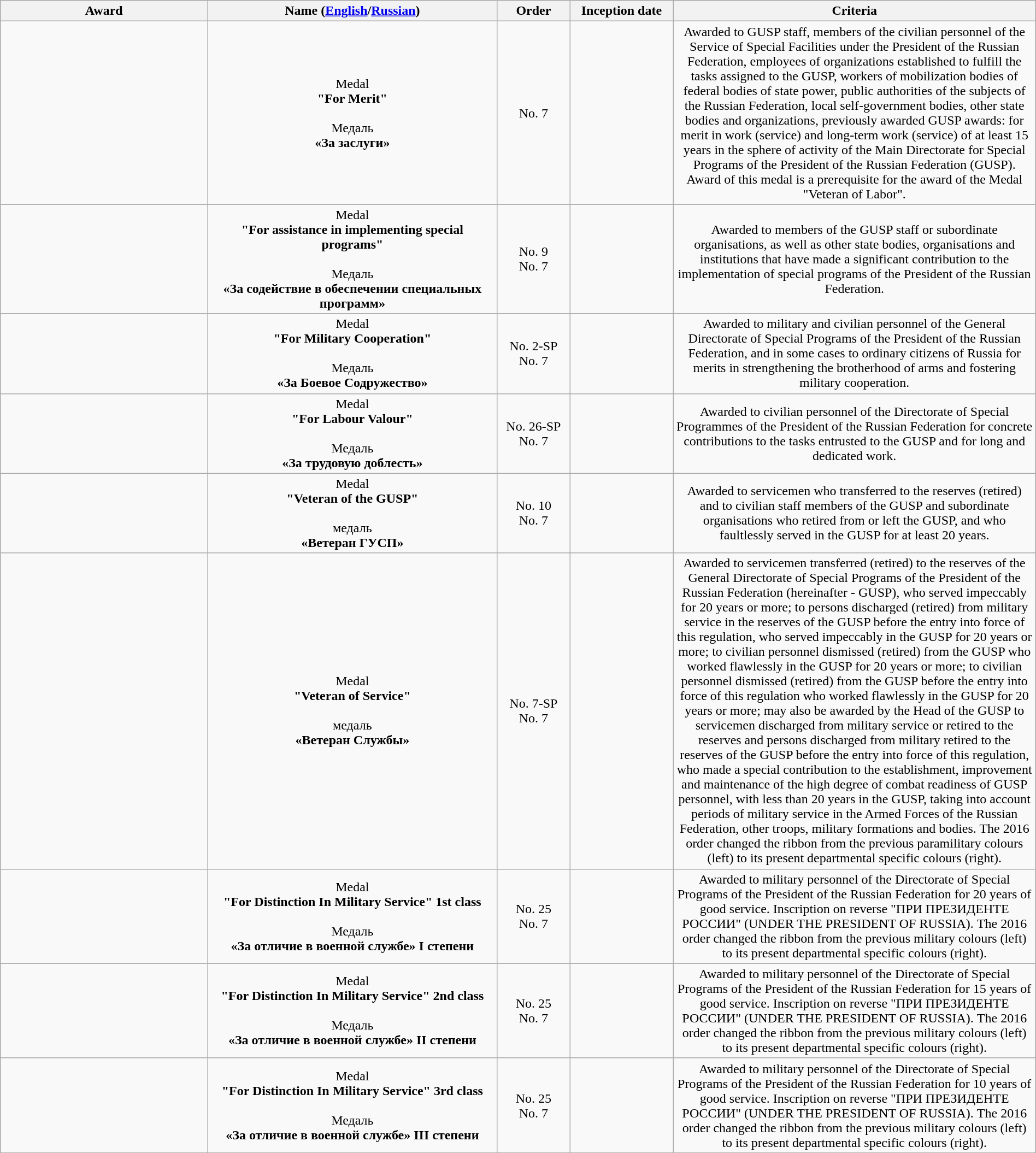<table class="wikitable sortable" style="width:100%; text-align: center">
<tr>
<th style="width:20%">Award</th>
<th style="width:28%">Name (<a href='#'>English</a>/<a href='#'>Russian</a>)</th>
<th style="width:7%">Order</th>
<th style="width:10%">Inception date</th>
<th style="width:35%">Criteria</th>
</tr>
<tr>
<td><br></td>
<td>Medal<br><strong>"For Merit"</strong><br><br>Медаль<br><strong>«За заслуги»</strong></td>
<td>No. 7</td>
<td></td>
<td>Awarded to GUSP staff, members of the civilian personnel of the Service of Special Facilities under the President of the Russian Federation, employees of organizations established to fulfill the tasks assigned to the GUSP, workers of mobilization bodies of federal bodies of state power, public authorities of the subjects of the Russian Federation, local self-government bodies, other state bodies and organizations, previously awarded GUSP awards: for merit in work (service) and long-term work (service) of at least 15 years in the sphere of activity of the Main Directorate for Special Programs of the President of the Russian Federation (GUSP).  Award of this medal is a prerequisite for the award of the Medal "Veteran of Labor".</td>
</tr>
<tr>
<td><br></td>
<td>Medal<br><strong>"For assistance in implementing special programs"</strong><br><br>Медаль<br><strong>«За содействие в обеспечении специальных программ»</strong></td>
<td>No. 9<br>No. 7</td>
<td><br></td>
<td>Awarded to members of the GUSP staff or subordinate organisations, as well as other state bodies, organisations and institutions that have made a significant contribution to the implementation of special programs of the President of the Russian Federation.</td>
</tr>
<tr>
<td><br></td>
<td>Medal<br><strong>"For Military Cooperation"</strong><br><br>Медаль<br><strong>«За Боевое Содружество»</strong></td>
<td>No. 2-SP<br>No. 7</td>
<td><br></td>
<td>Awarded to military and civilian personnel of the General Directorate of Special Programs of the President of the Russian Federation, and in some cases to ordinary citizens of Russia for merits in strengthening the brotherhood of arms and fostering military cooperation.</td>
</tr>
<tr>
<td></td>
<td>Medal<br><strong>"For Labour Valour"</strong><br><br>Медаль<br><strong>«За трудовую доблесть»</strong></td>
<td>No. 26-SP<br>No. 7</td>
<td><br></td>
<td>Awarded to civilian personnel of the Directorate of Special Programmes of the President of the Russian Federation for concrete contributions to the tasks entrusted to the GUSP and for long and dedicated work.</td>
</tr>
<tr>
<td></td>
<td>Medal<br><strong>"Veteran of the GUSP"</strong><br><br>медаль<br><strong>«Ветеран ГУСП»</strong></td>
<td>No. 10<br>No. 7</td>
<td><br></td>
<td>Awarded to servicemen who transferred to the reserves (retired) and to civilian staff members of the GUSP and subordinate organisations who retired from or left the GUSP, and who faultlessly served in the GUSP for at least 20 years.</td>
</tr>
<tr>
<td><br></td>
<td>Medal<br><strong>"Veteran of Service"</strong><br><br>медаль<br><strong>«Ветеран Службы»</strong></td>
<td>No. 7-SP<br>No. 7</td>
<td><br></td>
<td>Awarded to servicemen transferred (retired) to the reserves of the General Directorate of Special Programs of the President of the Russian Federation (hereinafter - GUSP), who served impeccably for 20 years or more; to persons discharged (retired) from military service in the reserves of the GUSP before the entry into force of this regulation, who served impeccably in the GUSP for 20 years or more; to civilian personnel dismissed (retired) from the GUSP who worked flawlessly in the GUSP for 20 years or more; to civilian personnel dismissed (retired) from the GUSP before the entry into force of this regulation who worked flawlessly in the GUSP for 20 years or more; may also be awarded by the Head of the GUSP to servicemen discharged from military service or retired to the reserves and persons discharged from military retired to the reserves of the GUSP before the entry into force of this regulation, who made a special contribution to the establishment, improvement and maintenance of the high degree of combat readiness of GUSP personnel, with less than 20 years in the GUSP, taking into account periods of military service in the Armed Forces of the Russian Federation, other troops, military formations and bodies.  The 2016 order changed the ribbon from the previous paramilitary colours (left) to its present departmental specific colours (right).</td>
</tr>
<tr>
<td><br></td>
<td>Medal<br><strong>"For Distinction In Military Service" 1st class</strong><br><br>Медаль<br><strong>«За отличие в военной службе» I степени</strong></td>
<td>No. 25<br>No. 7</td>
<td><br></td>
<td>Awarded to military personnel of the Directorate of Special Programs of the President of the Russian Federation for 20 years of good service. Inscription on reverse "ПРИ ПРЕЗИДЕНТЕ РОССИИ" (UNDER THE PRESIDENT OF RUSSIA).  The 2016 order changed the ribbon from the previous military colours (left) to its present departmental specific colours (right).</td>
</tr>
<tr>
<td><br></td>
<td>Medal<br><strong>"For Distinction In Military Service" 2nd class</strong><br><br>Медаль<br><strong>«За отличие в военной службе» II степени</strong></td>
<td>No. 25<br>No. 7</td>
<td><br></td>
<td>Awarded to military personnel of the Directorate of Special Programs of the President of the Russian Federation for 15 years of good service. Inscription on reverse "ПРИ ПРЕЗИДЕНТЕ РОССИИ" (UNDER THE PRESIDENT OF RUSSIA).  The 2016 order changed the ribbon from the previous military colours (left) to its present departmental specific colours (right).</td>
</tr>
<tr>
<td><br></td>
<td>Medal<br><strong>"For Distinction In Military Service" 3rd class</strong><br><br>Медаль<br><strong>«За отличие в военной службе» III степени</strong></td>
<td>No. 25<br>No. 7</td>
<td><br></td>
<td>Awarded to military personnel of the Directorate of Special Programs of the President of the Russian Federation for 10 years of good service. Inscription on reverse "ПРИ ПРЕЗИДЕНТЕ РОССИИ" (UNDER THE PRESIDENT OF RUSSIA).  The 2016 order changed the ribbon from the previous military colours (left) to its present departmental specific colours (right).</td>
</tr>
</table>
